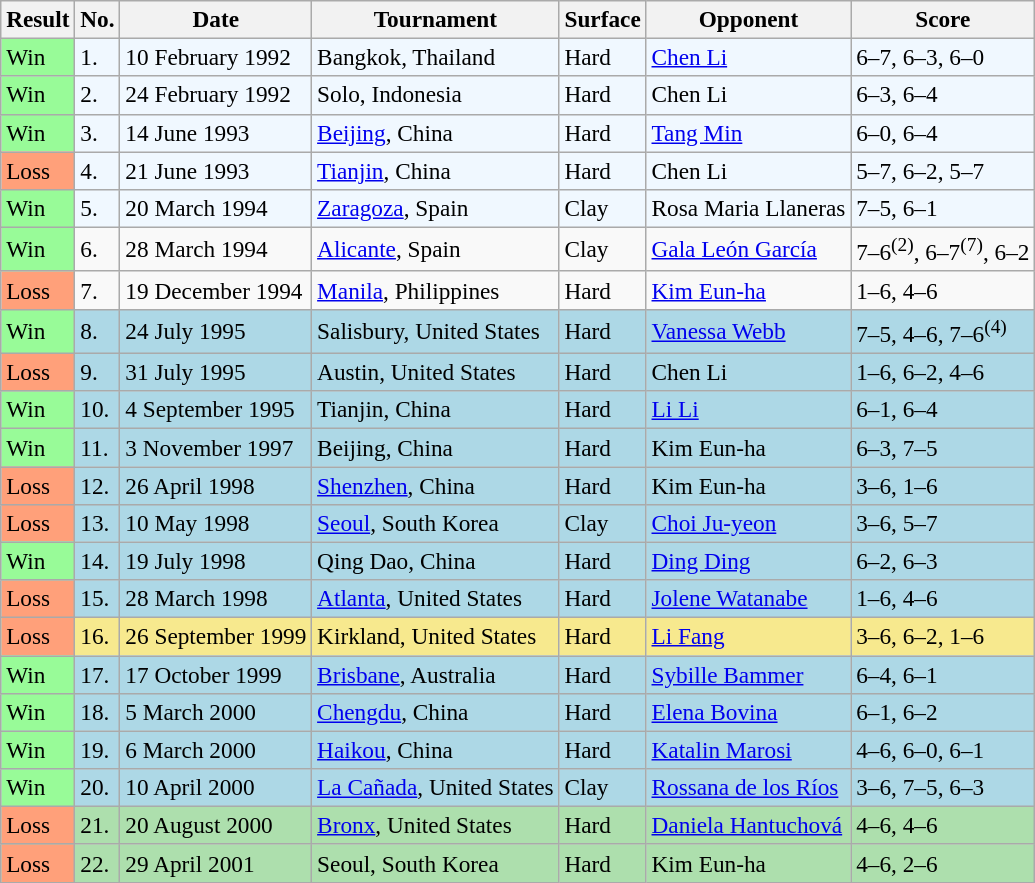<table class="sortable wikitable" style="font-size:97%;">
<tr>
<th>Result</th>
<th>No.</th>
<th>Date</th>
<th>Tournament</th>
<th>Surface</th>
<th>Opponent</th>
<th class="unsortable">Score</th>
</tr>
<tr style="background:#f0f8ff;">
<td style="background:#98fb98;">Win</td>
<td>1.</td>
<td>10 February 1992</td>
<td>Bangkok, Thailand</td>
<td>Hard</td>
<td> <a href='#'>Chen Li</a></td>
<td>6–7, 6–3, 6–0</td>
</tr>
<tr style="background:#f0f8ff;">
<td style="background:#98fb98;">Win</td>
<td>2.</td>
<td>24 February 1992</td>
<td>Solo, Indonesia</td>
<td>Hard</td>
<td> Chen Li</td>
<td>6–3, 6–4</td>
</tr>
<tr style="background:#f0f8ff;">
<td style="background:#98fb98;">Win</td>
<td>3.</td>
<td>14 June 1993</td>
<td><a href='#'>Beijing</a>, China</td>
<td>Hard</td>
<td> <a href='#'>Tang Min</a></td>
<td>6–0, 6–4</td>
</tr>
<tr style="background:#f0f8ff;">
<td style="background:#ffa07a;">Loss</td>
<td>4.</td>
<td>21 June 1993</td>
<td><a href='#'>Tianjin</a>, China</td>
<td>Hard</td>
<td> Chen Li</td>
<td>5–7, 6–2, 5–7</td>
</tr>
<tr style="background:#f0f8ff;">
<td style="background:#98fb98;">Win</td>
<td>5.</td>
<td>20 March 1994</td>
<td><a href='#'>Zaragoza</a>, Spain</td>
<td>Clay</td>
<td> Rosa Maria Llaneras</td>
<td>7–5, 6–1</td>
</tr>
<tr>
<td style="background:#98fb98;">Win</td>
<td>6.</td>
<td>28 March 1994</td>
<td><a href='#'>Alicante</a>, Spain</td>
<td>Clay</td>
<td> <a href='#'>Gala León García</a></td>
<td>7–6<sup>(2)</sup>, 6–7<sup>(7)</sup>, 6–2</td>
</tr>
<tr>
<td style="background:#ffa07a;">Loss</td>
<td>7.</td>
<td>19 December 1994</td>
<td><a href='#'>Manila</a>, Philippines</td>
<td>Hard</td>
<td> <a href='#'>Kim Eun-ha</a></td>
<td>1–6, 4–6</td>
</tr>
<tr style="background:lightblue;">
<td style="background:#98fb98;">Win</td>
<td>8.</td>
<td>24 July 1995</td>
<td>Salisbury, United States</td>
<td>Hard</td>
<td> <a href='#'>Vanessa Webb</a></td>
<td>7–5, 4–6, 7–6<sup>(4)</sup></td>
</tr>
<tr style="background:lightblue;">
<td style="background:#ffa07a;">Loss</td>
<td>9.</td>
<td>31 July 1995</td>
<td>Austin, United States</td>
<td>Hard</td>
<td> Chen Li</td>
<td>1–6, 6–2, 4–6</td>
</tr>
<tr style="background:lightblue;">
<td style="background:#98fb98;">Win</td>
<td>10.</td>
<td>4 September 1995</td>
<td>Tianjin, China</td>
<td>Hard</td>
<td> <a href='#'>Li Li</a></td>
<td>6–1, 6–4</td>
</tr>
<tr style="background:lightblue;">
<td style="background:#98fb98;">Win</td>
<td>11.</td>
<td>3 November 1997</td>
<td>Beijing, China</td>
<td>Hard</td>
<td> Kim Eun-ha</td>
<td>6–3, 7–5</td>
</tr>
<tr style="background:lightblue;">
<td style="background:#ffa07a;">Loss</td>
<td>12.</td>
<td>26 April 1998</td>
<td><a href='#'>Shenzhen</a>, China</td>
<td>Hard</td>
<td> Kim Eun-ha</td>
<td>3–6, 1–6</td>
</tr>
<tr style="background:lightblue;">
<td style="background:#ffa07a;">Loss</td>
<td>13.</td>
<td>10 May 1998</td>
<td><a href='#'>Seoul</a>, South Korea</td>
<td>Clay</td>
<td> <a href='#'>Choi Ju-yeon</a></td>
<td>3–6, 5–7</td>
</tr>
<tr style="background:lightblue;">
<td style="background:#98fb98;">Win</td>
<td>14.</td>
<td>19 July 1998</td>
<td>Qing Dao, China</td>
<td>Hard</td>
<td> <a href='#'>Ding Ding</a></td>
<td>6–2, 6–3</td>
</tr>
<tr style="background:lightblue;">
<td style="background:#ffa07a;">Loss</td>
<td>15.</td>
<td>28 March 1998</td>
<td><a href='#'>Atlanta</a>, United States</td>
<td>Hard</td>
<td> <a href='#'>Jolene Watanabe</a></td>
<td>1–6, 4–6</td>
</tr>
<tr style="background:#f7e98e;">
<td style="background:#ffa07a;">Loss</td>
<td>16.</td>
<td>26 September 1999</td>
<td>Kirkland, United States</td>
<td>Hard</td>
<td> <a href='#'>Li Fang</a></td>
<td>3–6, 6–2, 1–6</td>
</tr>
<tr style="background:lightblue;">
<td style="background:#98fb98;">Win</td>
<td>17.</td>
<td>17 October 1999</td>
<td><a href='#'>Brisbane</a>, Australia</td>
<td>Hard</td>
<td> <a href='#'>Sybille Bammer</a></td>
<td>6–4, 6–1</td>
</tr>
<tr style="background:lightblue;">
<td style="background:#98fb98;">Win</td>
<td>18.</td>
<td>5 March 2000</td>
<td><a href='#'>Chengdu</a>, China</td>
<td>Hard</td>
<td> <a href='#'>Elena Bovina</a></td>
<td>6–1, 6–2</td>
</tr>
<tr style="background:lightblue;">
<td style="background:#98fb98;">Win</td>
<td>19.</td>
<td>6 March 2000</td>
<td><a href='#'>Haikou</a>, China</td>
<td>Hard</td>
<td> <a href='#'>Katalin Marosi</a></td>
<td>4–6, 6–0, 6–1</td>
</tr>
<tr style="background:lightblue;">
<td style="background:#98fb98;">Win</td>
<td>20.</td>
<td>10 April 2000</td>
<td><a href='#'>La Cañada</a>, United States</td>
<td>Clay</td>
<td> <a href='#'>Rossana de los Ríos</a></td>
<td>3–6, 7–5, 6–3</td>
</tr>
<tr style="background:#addfad;">
<td style="background:#ffa07a;">Loss</td>
<td>21.</td>
<td>20 August 2000</td>
<td><a href='#'>Bronx</a>, United States</td>
<td>Hard</td>
<td> <a href='#'>Daniela Hantuchová</a></td>
<td>4–6, 4–6</td>
</tr>
<tr style="background:#addfad;">
<td style="background:#ffa07a;">Loss</td>
<td>22.</td>
<td>29 April 2001</td>
<td>Seoul, South Korea</td>
<td>Hard</td>
<td> Kim Eun-ha</td>
<td>4–6, 2–6</td>
</tr>
</table>
